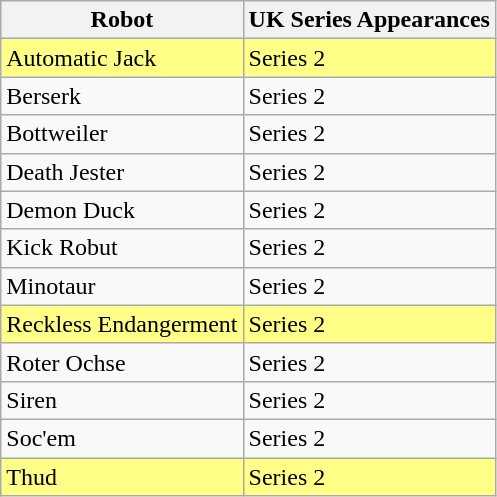<table class="wikitable">
<tr>
<th>Robot</th>
<th>UK Series Appearances</th>
</tr>
<tr style="background: #FF8;">
<td>Automatic Jack</td>
<td>Series 2</td>
</tr>
<tr>
<td>Berserk</td>
<td>Series 2</td>
</tr>
<tr>
<td>Bottweiler</td>
<td>Series 2</td>
</tr>
<tr>
<td>Death Jester</td>
<td>Series 2</td>
</tr>
<tr>
<td>Demon Duck</td>
<td>Series 2</td>
</tr>
<tr>
<td>Kick Robut</td>
<td>Series 2</td>
</tr>
<tr>
<td>Minotaur</td>
<td>Series 2</td>
</tr>
<tr style="background: #FF8;">
<td>Reckless Endangerment</td>
<td>Series 2</td>
</tr>
<tr>
<td>Roter Ochse</td>
<td>Series 2</td>
</tr>
<tr>
<td>Siren</td>
<td>Series 2</td>
</tr>
<tr>
<td>Soc'em</td>
<td>Series 2</td>
</tr>
<tr style="background: #FF8;">
<td>Thud</td>
<td>Series 2</td>
</tr>
</table>
